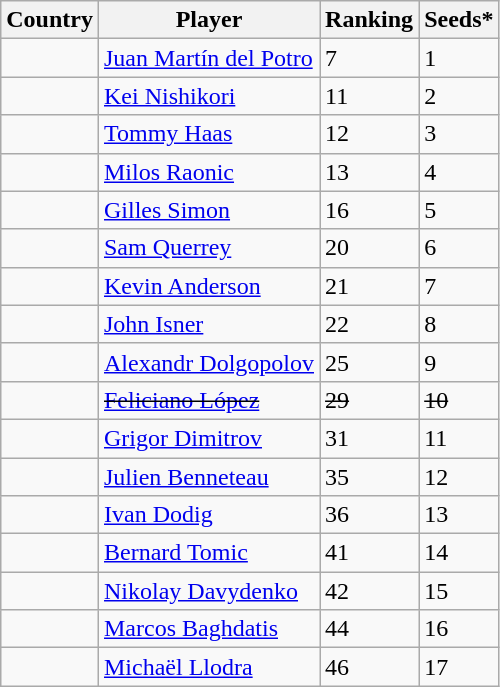<table class="sortable wikitable">
<tr>
<th width="30">Country</th>
<th width="140">Player</th>
<th>Ranking</th>
<th>Seeds*</th>
</tr>
<tr>
<td></td>
<td><a href='#'>Juan Martín del Potro</a></td>
<td>7</td>
<td>1</td>
</tr>
<tr>
<td></td>
<td><a href='#'>Kei Nishikori</a></td>
<td>11</td>
<td>2</td>
</tr>
<tr>
<td></td>
<td><a href='#'>Tommy Haas</a></td>
<td>12</td>
<td>3</td>
</tr>
<tr>
<td></td>
<td><a href='#'>Milos Raonic</a></td>
<td>13</td>
<td>4</td>
</tr>
<tr>
<td></td>
<td><a href='#'>Gilles Simon</a></td>
<td>16</td>
<td>5</td>
</tr>
<tr>
<td></td>
<td><a href='#'>Sam Querrey</a></td>
<td>20</td>
<td>6</td>
</tr>
<tr>
<td></td>
<td><a href='#'>Kevin Anderson</a></td>
<td>21</td>
<td>7</td>
</tr>
<tr>
<td></td>
<td><a href='#'>John Isner</a></td>
<td>22</td>
<td>8</td>
</tr>
<tr>
<td></td>
<td><a href='#'>Alexandr Dolgopolov</a></td>
<td>25</td>
<td>9</td>
</tr>
<tr>
<td><s></s></td>
<td><s><a href='#'>Feliciano López</a></s></td>
<td><s>29</s></td>
<td><s>10</s></td>
</tr>
<tr>
<td></td>
<td><a href='#'>Grigor Dimitrov</a></td>
<td>31</td>
<td>11</td>
</tr>
<tr>
<td></td>
<td><a href='#'>Julien Benneteau</a></td>
<td>35</td>
<td>12</td>
</tr>
<tr>
<td></td>
<td><a href='#'>Ivan Dodig</a></td>
<td>36</td>
<td>13</td>
</tr>
<tr>
<td></td>
<td><a href='#'>Bernard Tomic</a></td>
<td>41</td>
<td>14</td>
</tr>
<tr>
<td></td>
<td><a href='#'>Nikolay Davydenko</a></td>
<td>42</td>
<td>15</td>
</tr>
<tr>
<td></td>
<td><a href='#'>Marcos Baghdatis</a></td>
<td>44</td>
<td>16</td>
</tr>
<tr>
<td></td>
<td><a href='#'>Michaël Llodra</a></td>
<td>46</td>
<td>17</td>
</tr>
</table>
